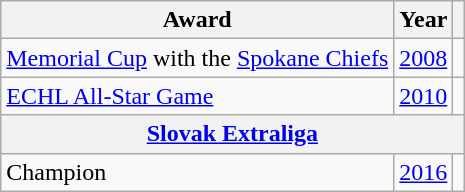<table class="wikitable">
<tr>
<th>Award</th>
<th>Year</th>
<th></th>
</tr>
<tr>
<td><a href='#'>Memorial Cup</a> with the <a href='#'>Spokane Chiefs</a></td>
<td><a href='#'>2008</a></td>
<td></td>
</tr>
<tr>
<td><a href='#'>ECHL All-Star Game</a></td>
<td><a href='#'>2010</a></td>
<td></td>
</tr>
<tr>
<th colspan="3"><a href='#'>Slovak Extraliga</a></th>
</tr>
<tr>
<td>Champion</td>
<td><a href='#'>2016</a></td>
<td></td>
</tr>
</table>
